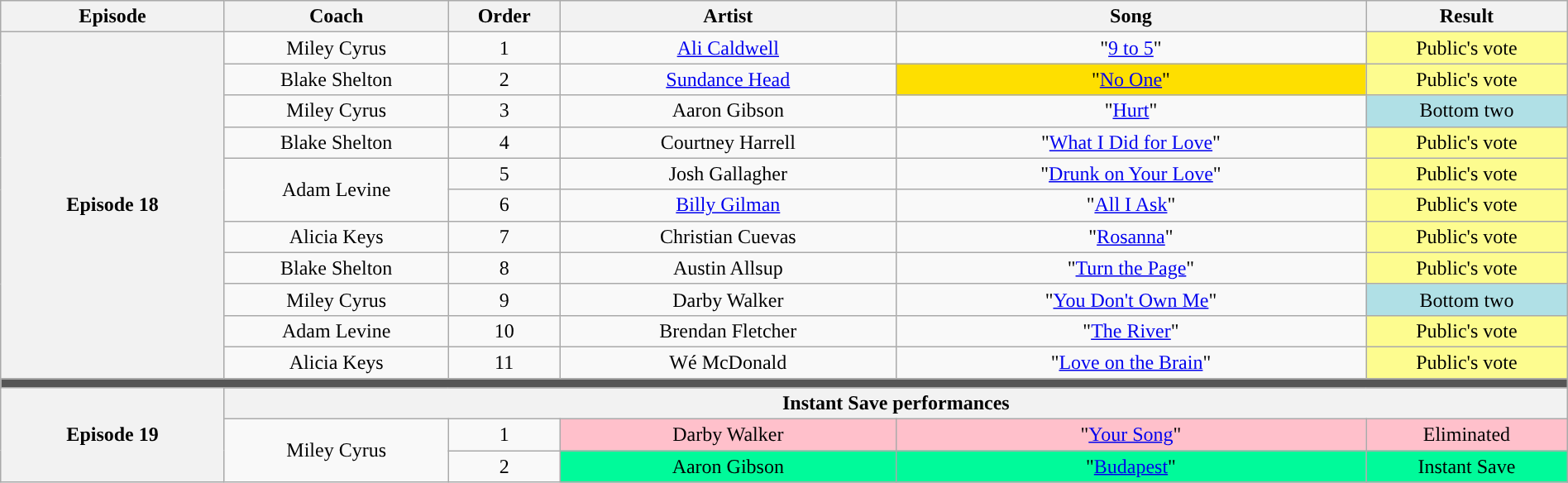<table class="wikitable" style="text-align:center; width:100%;">
<tr>
<th style="width:10%;">Episode</th>
<th style="width:10%;">Coach</th>
<th style="width:05%;">Order</th>
<th style="width:15%;">Artist</th>
<th style="width:21%;">Song</th>
<th style="width:9%;">Result</th>
</tr>
<tr>
<th rowspan="11" scope="row">Episode 18<br><small></small></th>
<td>Miley Cyrus</td>
<td>1</td>
<td><a href='#'>Ali Caldwell</a></td>
<td>"<a href='#'>9 to 5</a>"</td>
<td style="background:#fdfc8f;">Public's vote</td>
</tr>
<tr>
<td>Blake Shelton</td>
<td>2</td>
<td><a href='#'>Sundance Head</a></td>
<td style="background:#fedf00;">"<a href='#'>No One</a>"</td>
<td style="background:#fdfc8f;">Public's vote</td>
</tr>
<tr>
<td>Miley Cyrus</td>
<td>3</td>
<td>Aaron Gibson</td>
<td>"<a href='#'>Hurt</a>"</td>
<td style="background:#B0E0E6;">Bottom two</td>
</tr>
<tr>
<td>Blake Shelton</td>
<td>4</td>
<td>Courtney Harrell</td>
<td>"<a href='#'>What I Did for Love</a>"</td>
<td style="background:#fdfc8f;">Public's vote</td>
</tr>
<tr>
<td rowspan=2>Adam Levine</td>
<td>5</td>
<td>Josh Gallagher</td>
<td>"<a href='#'>Drunk on Your Love</a>"</td>
<td style="background:#fdfc8f;">Public's vote</td>
</tr>
<tr>
<td>6</td>
<td><a href='#'>Billy Gilman</a></td>
<td>"<a href='#'>All I Ask</a>"</td>
<td style="background:#fdfc8f;">Public's vote</td>
</tr>
<tr>
<td>Alicia Keys</td>
<td>7</td>
<td>Christian Cuevas</td>
<td>"<a href='#'>Rosanna</a>"</td>
<td style="background:#fdfc8f;">Public's vote</td>
</tr>
<tr>
<td>Blake Shelton</td>
<td>8</td>
<td>Austin Allsup</td>
<td>"<a href='#'>Turn the Page</a>"</td>
<td style="background:#fdfc8f;">Public's vote</td>
</tr>
<tr>
<td>Miley Cyrus</td>
<td>9</td>
<td>Darby Walker</td>
<td>"<a href='#'>You Don't Own Me</a>"</td>
<td style="background:#B0E0E6;">Bottom two</td>
</tr>
<tr>
<td>Adam Levine</td>
<td>10</td>
<td>Brendan Fletcher</td>
<td>"<a href='#'>The River</a>"</td>
<td style="background:#fdfc8f;">Public's vote</td>
</tr>
<tr>
<td>Alicia Keys</td>
<td>11</td>
<td>Wé McDonald</td>
<td>"<a href='#'>Love on the Brain</a>"</td>
<td style="background:#fdfc8f;">Public's vote</td>
</tr>
<tr>
<td colspan="6" style="background:#555;"></td>
</tr>
<tr>
<th rowspan="4" scope="row">Episode 19<br><small></small></th>
</tr>
<tr>
<th colspan="5">Instant Save performances</th>
</tr>
<tr>
<td rowspan=2>Miley Cyrus</td>
<td>1</td>
<td style="background:Pink;">Darby Walker</td>
<td style="background:Pink;">"<a href='#'>Your Song</a>"</td>
<td style="background:Pink;">Eliminated</td>
</tr>
<tr>
<td>2</td>
<td style="background:#00FA9A;">Aaron Gibson</td>
<td style="background:#00FA9A;">"<a href='#'>Budapest</a>"</td>
<td style="background:#00FA9A;">Instant Save</td>
</tr>
</table>
